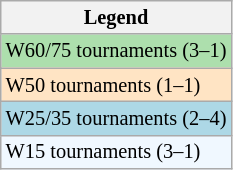<table class=wikitable style="font-size:85%">
<tr>
<th>Legend</th>
</tr>
<tr style="background:#addfad;">
<td>W60/75 tournaments (3–1)</td>
</tr>
<tr style="background:#ffe4c4;">
<td>W50 tournaments (1–1)</td>
</tr>
<tr style="background:lightblue;">
<td>W25/35 tournaments (2–4)</td>
</tr>
<tr style="background:#f0f8ff;">
<td>W15 tournaments (3–1)</td>
</tr>
</table>
